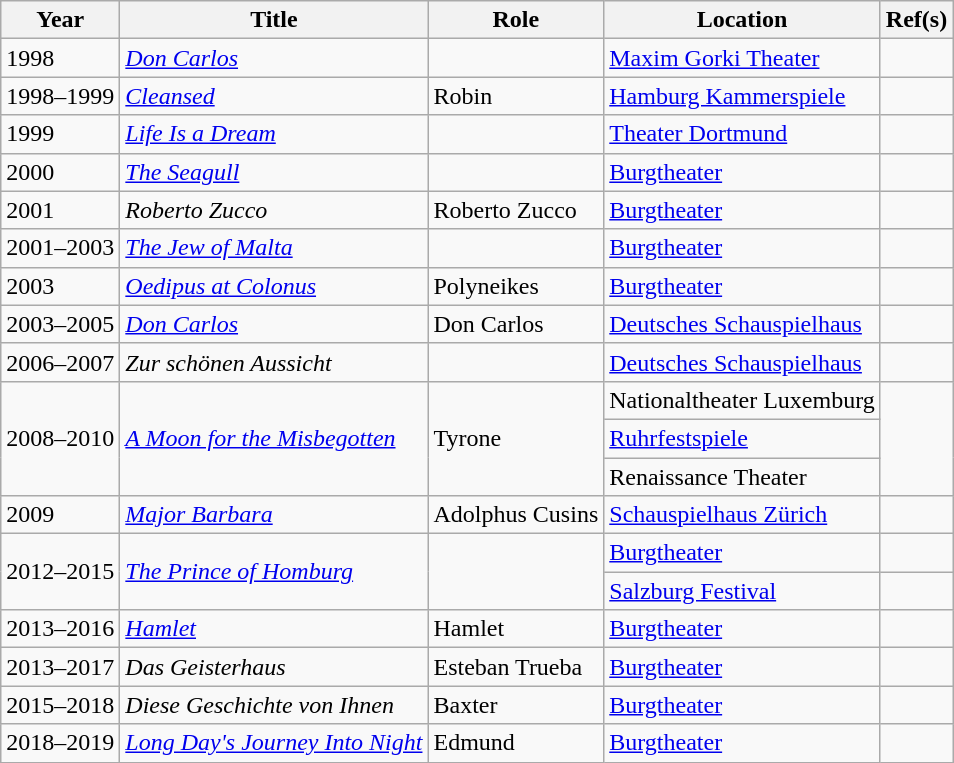<table class="wikitable sortable">
<tr>
<th>Year</th>
<th>Title</th>
<th>Role</th>
<th>Location</th>
<th>Ref(s)</th>
</tr>
<tr>
<td>1998</td>
<td><em><a href='#'>Don Carlos</a></em></td>
<td></td>
<td><a href='#'>Maxim Gorki Theater</a></td>
<td></td>
</tr>
<tr>
<td>1998–1999</td>
<td><em><a href='#'>Cleansed</a></em></td>
<td>Robin</td>
<td><a href='#'>Hamburg Kammerspiele</a></td>
<td></td>
</tr>
<tr>
<td>1999</td>
<td><em><a href='#'>Life Is a Dream</a></em></td>
<td></td>
<td><a href='#'>Theater Dortmund</a></td>
<td></td>
</tr>
<tr>
<td>2000</td>
<td><em><a href='#'>The Seagull</a></em></td>
<td></td>
<td><a href='#'>Burgtheater</a></td>
<td></td>
</tr>
<tr>
<td>2001</td>
<td><em>Roberto Zucco</em></td>
<td>Roberto Zucco</td>
<td><a href='#'>Burgtheater</a></td>
<td></td>
</tr>
<tr>
<td>2001–2003</td>
<td><em><a href='#'>The Jew of Malta</a></em></td>
<td></td>
<td><a href='#'>Burgtheater</a></td>
<td></td>
</tr>
<tr>
<td>2003</td>
<td><em><a href='#'>Oedipus at Colonus</a></em></td>
<td>Polyneikes</td>
<td><a href='#'>Burgtheater</a></td>
<td></td>
</tr>
<tr>
<td>2003–2005</td>
<td><em><a href='#'>Don Carlos</a></em></td>
<td>Don Carlos</td>
<td><a href='#'>Deutsches Schauspielhaus</a></td>
<td></td>
</tr>
<tr>
<td>2006–2007</td>
<td><em>Zur schönen Aussicht</em></td>
<td></td>
<td><a href='#'>Deutsches Schauspielhaus</a></td>
<td></td>
</tr>
<tr>
<td rowspan="3">2008–2010</td>
<td rowspan="3"><em><a href='#'>A Moon for the Misbegotten</a></em></td>
<td rowspan="3">Tyrone</td>
<td>Nationaltheater Luxemburg</td>
<td rowspan="3"></td>
</tr>
<tr>
<td><a href='#'>Ruhrfestspiele</a></td>
</tr>
<tr>
<td>Renaissance Theater</td>
</tr>
<tr>
<td>2009</td>
<td><em><a href='#'>Major Barbara</a></em></td>
<td>Adolphus Cusins</td>
<td><a href='#'>Schauspielhaus Zürich</a></td>
<td></td>
</tr>
<tr>
<td rowspan="2">2012–2015</td>
<td rowspan="2"><em><a href='#'>The Prince of Homburg</a></em></td>
<td rowspan="2"></td>
<td><a href='#'>Burgtheater</a></td>
<td></td>
</tr>
<tr>
<td><a href='#'>Salzburg Festival</a></td>
<td></td>
</tr>
<tr>
<td>2013–2016</td>
<td><em><a href='#'>Hamlet</a></em></td>
<td>Hamlet</td>
<td><a href='#'>Burgtheater</a></td>
<td></td>
</tr>
<tr>
<td>2013–2017</td>
<td><em>Das Geisterhaus</em></td>
<td>Esteban Trueba</td>
<td><a href='#'>Burgtheater</a></td>
<td></td>
</tr>
<tr>
<td>2015–2018</td>
<td><em>Diese Geschichte von Ihnen</em></td>
<td>Baxter</td>
<td><a href='#'>Burgtheater</a></td>
<td></td>
</tr>
<tr>
<td>2018–2019</td>
<td><em><a href='#'>Long Day's Journey Into Night</a></em></td>
<td>Edmund</td>
<td><a href='#'>Burgtheater</a></td>
<td></td>
</tr>
</table>
